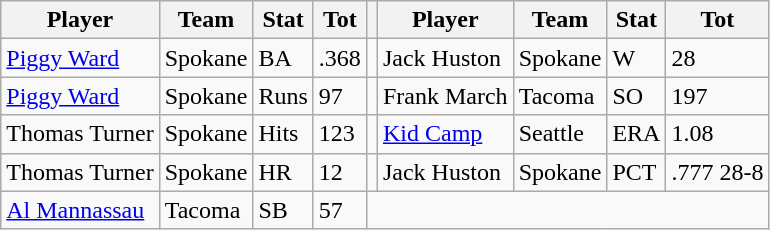<table class="wikitable">
<tr>
<th>Player</th>
<th>Team</th>
<th>Stat</th>
<th>Tot</th>
<th></th>
<th>Player</th>
<th>Team</th>
<th>Stat</th>
<th>Tot</th>
</tr>
<tr>
<td><a href='#'>Piggy Ward</a></td>
<td>Spokane</td>
<td>BA</td>
<td>.368</td>
<td></td>
<td>Jack Huston</td>
<td>Spokane</td>
<td>W</td>
<td>28</td>
</tr>
<tr>
<td><a href='#'>Piggy Ward</a></td>
<td>Spokane</td>
<td>Runs</td>
<td>97</td>
<td></td>
<td>Frank March</td>
<td>Tacoma</td>
<td>SO</td>
<td>197</td>
</tr>
<tr>
<td>Thomas Turner</td>
<td>Spokane</td>
<td>Hits</td>
<td>123</td>
<td></td>
<td><a href='#'>Kid Camp</a></td>
<td>Seattle</td>
<td>ERA</td>
<td>1.08</td>
</tr>
<tr>
<td>Thomas Turner</td>
<td>Spokane</td>
<td>HR</td>
<td>12</td>
<td></td>
<td>Jack Huston</td>
<td>Spokane</td>
<td>PCT</td>
<td>.777 28-8</td>
</tr>
<tr>
<td><a href='#'>Al Mannassau</a></td>
<td>Tacoma</td>
<td>SB</td>
<td>57</td>
</tr>
</table>
